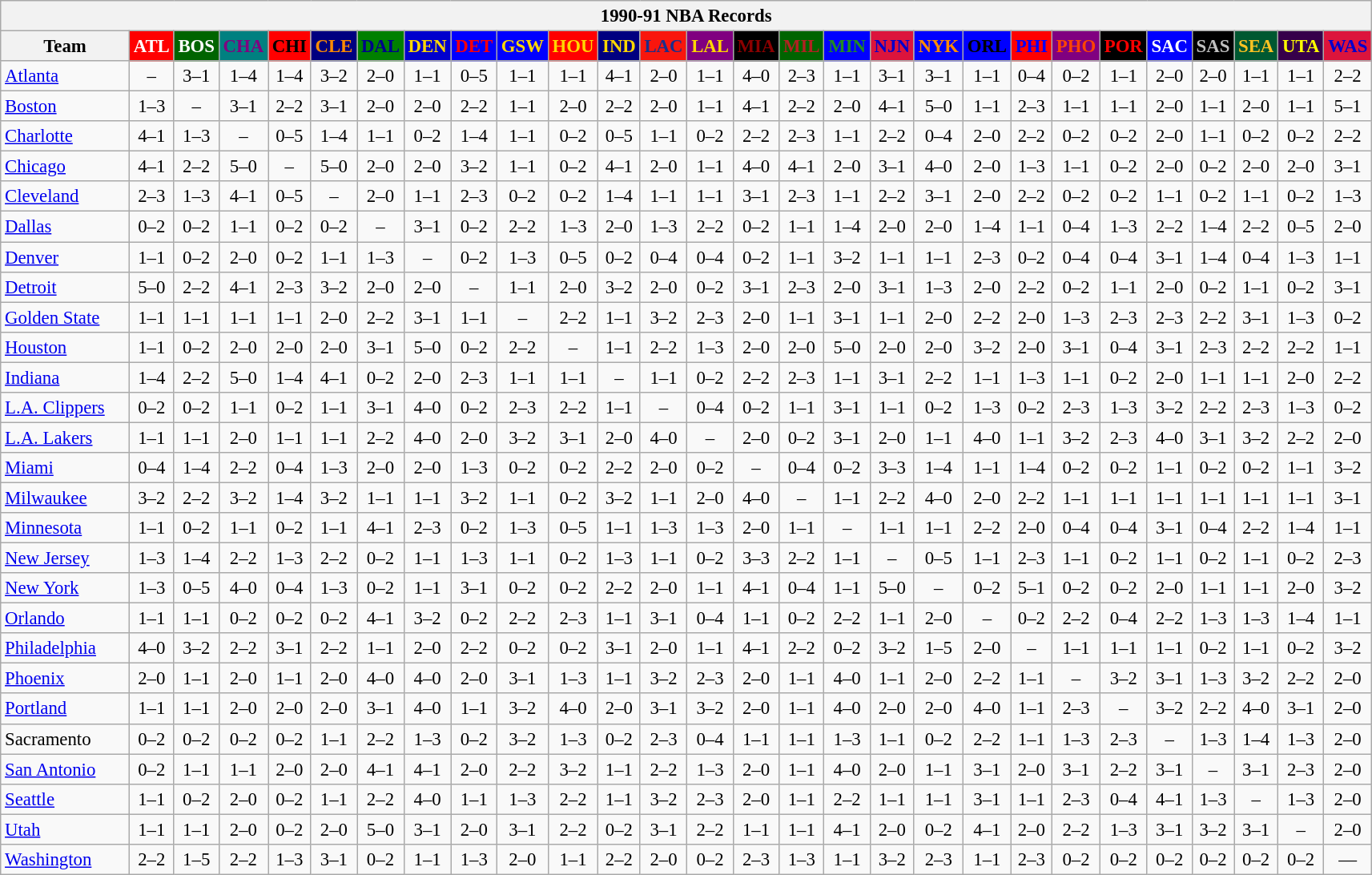<table class="wikitable" style="font-size:95%; text-align:center;">
<tr>
<th colspan=28>1990-91 NBA Records</th>
</tr>
<tr>
<th width=100>Team</th>
<th style="background:#FF0000;color:#FFFFFF;width=35">ATL</th>
<th style="background:#006400;color:#FFFFFF;width=35">BOS</th>
<th style="background:#008080;color:#800080;width=35">CHA</th>
<th style="background:#FF0000;color:#000000;width=35">CHI</th>
<th style="background:#000080;color:#FF8C00;width=35">CLE</th>
<th style="background:#008000;color:#00008B;width=35">DAL</th>
<th style="background:#0000CD;color:#FFD700;width=35">DEN</th>
<th style="background:#0000FF;color:#FF0000;width=35">DET</th>
<th style="background:#0000FF;color:#FFD700;width=35">GSW</th>
<th style="background:#FF0000;color:#FFD700;width=35">HOU</th>
<th style="background:#000080;color:#FFD700;width=35">IND</th>
<th style="background:#F9160D;color:#1A2E8B;width=35">LAC</th>
<th style="background:#800080;color:#FFD700;width=35">LAL</th>
<th style="background:#000000;color:#8B0000;width=35">MIA</th>
<th style="background:#006400;color:#B22222;width=35">MIL</th>
<th style="background:#0000FF;color:#228B22;width=35">MIN</th>
<th style="background:#DC143C;color:#0000CD;width=35">NJN</th>
<th style="background:#0000FF;color:#FF8C00;width=35">NYK</th>
<th style="background:#0000FF;color:#000000;width=35">ORL</th>
<th style="background:#FF0000;color:#0000FF;width=35">PHI</th>
<th style="background:#800080;color:#FF4500;width=35">PHO</th>
<th style="background:#000000;color:#FF0000;width=35">POR</th>
<th style="background:#0000FF;color:#FFFFFF;width=35">SAC</th>
<th style="background:#000000;color:#C0C0C0;width=35">SAS</th>
<th style="background:#005831;color:#FFC322;width=35">SEA</th>
<th style="background:#36004A;color:#FFFF00;width=35">UTA</th>
<th style="background:#DC143C;color:#0000CD;width=35">WAS</th>
</tr>
<tr>
<td style="text-align:left;"><a href='#'>Atlanta</a></td>
<td>–</td>
<td>3–1</td>
<td>1–4</td>
<td>1–4</td>
<td>3–2</td>
<td>2–0</td>
<td>1–1</td>
<td>0–5</td>
<td>1–1</td>
<td>1–1</td>
<td>4–1</td>
<td>2–0</td>
<td>1–1</td>
<td>4–0</td>
<td>2–3</td>
<td>1–1</td>
<td>3–1</td>
<td>3–1</td>
<td>1–1</td>
<td>0–4</td>
<td>0–2</td>
<td>1–1</td>
<td>2–0</td>
<td>2–0</td>
<td>1–1</td>
<td>1–1</td>
<td>2–2</td>
</tr>
<tr>
<td style="text-align:left;"><a href='#'>Boston</a></td>
<td>1–3</td>
<td>–</td>
<td>3–1</td>
<td>2–2</td>
<td>3–1</td>
<td>2–0</td>
<td>2–0</td>
<td>2–2</td>
<td>1–1</td>
<td>2–0</td>
<td>2–2</td>
<td>2–0</td>
<td>1–1</td>
<td>4–1</td>
<td>2–2</td>
<td>2–0</td>
<td>4–1</td>
<td>5–0</td>
<td>1–1</td>
<td>2–3</td>
<td>1–1</td>
<td>1–1</td>
<td>2–0</td>
<td>1–1</td>
<td>2–0</td>
<td>1–1</td>
<td>5–1</td>
</tr>
<tr>
<td style="text-align:left;"><a href='#'>Charlotte</a></td>
<td>4–1</td>
<td>1–3</td>
<td>–</td>
<td>0–5</td>
<td>1–4</td>
<td>1–1</td>
<td>0–2</td>
<td>1–4</td>
<td>1–1</td>
<td>0–2</td>
<td>0–5</td>
<td>1–1</td>
<td>0–2</td>
<td>2–2</td>
<td>2–3</td>
<td>1–1</td>
<td>2–2</td>
<td>0–4</td>
<td>2–0</td>
<td>2–2</td>
<td>0–2</td>
<td>0–2</td>
<td>2–0</td>
<td>1–1</td>
<td>0–2</td>
<td>0–2</td>
<td>2–2</td>
</tr>
<tr>
<td style="text-align:left;"><a href='#'>Chicago</a></td>
<td>4–1</td>
<td>2–2</td>
<td>5–0</td>
<td>–</td>
<td>5–0</td>
<td>2–0</td>
<td>2–0</td>
<td>3–2</td>
<td>1–1</td>
<td>0–2</td>
<td>4–1</td>
<td>2–0</td>
<td>1–1</td>
<td>4–0</td>
<td>4–1</td>
<td>2–0</td>
<td>3–1</td>
<td>4–0</td>
<td>2–0</td>
<td>1–3</td>
<td>1–1</td>
<td>0–2</td>
<td>2–0</td>
<td>0–2</td>
<td>2–0</td>
<td>2–0</td>
<td>3–1</td>
</tr>
<tr>
<td style="text-align:left;"><a href='#'>Cleveland</a></td>
<td>2–3</td>
<td>1–3</td>
<td>4–1</td>
<td>0–5</td>
<td>–</td>
<td>2–0</td>
<td>1–1</td>
<td>2–3</td>
<td>0–2</td>
<td>0–2</td>
<td>1–4</td>
<td>1–1</td>
<td>1–1</td>
<td>3–1</td>
<td>2–3</td>
<td>1–1</td>
<td>2–2</td>
<td>3–1</td>
<td>2–0</td>
<td>2–2</td>
<td>0–2</td>
<td>0–2</td>
<td>1–1</td>
<td>0–2</td>
<td>1–1</td>
<td>0–2</td>
<td>1–3</td>
</tr>
<tr>
<td style="text-align:left;"><a href='#'>Dallas</a></td>
<td>0–2</td>
<td>0–2</td>
<td>1–1</td>
<td>0–2</td>
<td>0–2</td>
<td>–</td>
<td>3–1</td>
<td>0–2</td>
<td>2–2</td>
<td>1–3</td>
<td>2–0</td>
<td>1–3</td>
<td>2–2</td>
<td>0–2</td>
<td>1–1</td>
<td>1–4</td>
<td>2–0</td>
<td>2–0</td>
<td>1–4</td>
<td>1–1</td>
<td>0–4</td>
<td>1–3</td>
<td>2–2</td>
<td>1–4</td>
<td>2–2</td>
<td>0–5</td>
<td>2–0</td>
</tr>
<tr>
<td style="text-align:left;"><a href='#'>Denver</a></td>
<td>1–1</td>
<td>0–2</td>
<td>2–0</td>
<td>0–2</td>
<td>1–1</td>
<td>1–3</td>
<td>–</td>
<td>0–2</td>
<td>1–3</td>
<td>0–5</td>
<td>0–2</td>
<td>0–4</td>
<td>0–4</td>
<td>0–2</td>
<td>1–1</td>
<td>3–2</td>
<td>1–1</td>
<td>1–1</td>
<td>2–3</td>
<td>0–2</td>
<td>0–4</td>
<td>0–4</td>
<td>3–1</td>
<td>1–4</td>
<td>0–4</td>
<td>1–3</td>
<td>1–1</td>
</tr>
<tr>
<td style="text-align:left;"><a href='#'>Detroit</a></td>
<td>5–0</td>
<td>2–2</td>
<td>4–1</td>
<td>2–3</td>
<td>3–2</td>
<td>2–0</td>
<td>2–0</td>
<td>–</td>
<td>1–1</td>
<td>2–0</td>
<td>3–2</td>
<td>2–0</td>
<td>0–2</td>
<td>3–1</td>
<td>2–3</td>
<td>2–0</td>
<td>3–1</td>
<td>1–3</td>
<td>2–0</td>
<td>2–2</td>
<td>0–2</td>
<td>1–1</td>
<td>2–0</td>
<td>0–2</td>
<td>1–1</td>
<td>0–2</td>
<td>3–1</td>
</tr>
<tr>
<td style="text-align:left;"><a href='#'>Golden State</a></td>
<td>1–1</td>
<td>1–1</td>
<td>1–1</td>
<td>1–1</td>
<td>2–0</td>
<td>2–2</td>
<td>3–1</td>
<td>1–1</td>
<td>–</td>
<td>2–2</td>
<td>1–1</td>
<td>3–2</td>
<td>2–3</td>
<td>2–0</td>
<td>1–1</td>
<td>3–1</td>
<td>1–1</td>
<td>2–0</td>
<td>2–2</td>
<td>2–0</td>
<td>1–3</td>
<td>2–3</td>
<td>2–3</td>
<td>2–2</td>
<td>3–1</td>
<td>1–3</td>
<td>0–2</td>
</tr>
<tr>
<td style="text-align:left;"><a href='#'>Houston</a></td>
<td>1–1</td>
<td>0–2</td>
<td>2–0</td>
<td>2–0</td>
<td>2–0</td>
<td>3–1</td>
<td>5–0</td>
<td>0–2</td>
<td>2–2</td>
<td>–</td>
<td>1–1</td>
<td>2–2</td>
<td>1–3</td>
<td>2–0</td>
<td>2–0</td>
<td>5–0</td>
<td>2–0</td>
<td>2–0</td>
<td>3–2</td>
<td>2–0</td>
<td>3–1</td>
<td>0–4</td>
<td>3–1</td>
<td>2–3</td>
<td>2–2</td>
<td>2–2</td>
<td>1–1</td>
</tr>
<tr>
<td style="text-align:left;"><a href='#'>Indiana</a></td>
<td>1–4</td>
<td>2–2</td>
<td>5–0</td>
<td>1–4</td>
<td>4–1</td>
<td>0–2</td>
<td>2–0</td>
<td>2–3</td>
<td>1–1</td>
<td>1–1</td>
<td>–</td>
<td>1–1</td>
<td>0–2</td>
<td>2–2</td>
<td>2–3</td>
<td>1–1</td>
<td>3–1</td>
<td>2–2</td>
<td>1–1</td>
<td>1–3</td>
<td>1–1</td>
<td>0–2</td>
<td>2–0</td>
<td>1–1</td>
<td>1–1</td>
<td>2–0</td>
<td>2–2</td>
</tr>
<tr>
<td style="text-align:left;"><a href='#'>L.A. Clippers</a></td>
<td>0–2</td>
<td>0–2</td>
<td>1–1</td>
<td>0–2</td>
<td>1–1</td>
<td>3–1</td>
<td>4–0</td>
<td>0–2</td>
<td>2–3</td>
<td>2–2</td>
<td>1–1</td>
<td>–</td>
<td>0–4</td>
<td>0–2</td>
<td>1–1</td>
<td>3–1</td>
<td>1–1</td>
<td>0–2</td>
<td>1–3</td>
<td>0–2</td>
<td>2–3</td>
<td>1–3</td>
<td>3–2</td>
<td>2–2</td>
<td>2–3</td>
<td>1–3</td>
<td>0–2</td>
</tr>
<tr>
<td style="text-align:left;"><a href='#'>L.A. Lakers</a></td>
<td>1–1</td>
<td>1–1</td>
<td>2–0</td>
<td>1–1</td>
<td>1–1</td>
<td>2–2</td>
<td>4–0</td>
<td>2–0</td>
<td>3–2</td>
<td>3–1</td>
<td>2–0</td>
<td>4–0</td>
<td>–</td>
<td>2–0</td>
<td>0–2</td>
<td>3–1</td>
<td>2–0</td>
<td>1–1</td>
<td>4–0</td>
<td>1–1</td>
<td>3–2</td>
<td>2–3</td>
<td>4–0</td>
<td>3–1</td>
<td>3–2</td>
<td>2–2</td>
<td>2–0</td>
</tr>
<tr>
<td style="text-align:left;"><a href='#'>Miami</a></td>
<td>0–4</td>
<td>1–4</td>
<td>2–2</td>
<td>0–4</td>
<td>1–3</td>
<td>2–0</td>
<td>2–0</td>
<td>1–3</td>
<td>0–2</td>
<td>0–2</td>
<td>2–2</td>
<td>2–0</td>
<td>0–2</td>
<td>–</td>
<td>0–4</td>
<td>0–2</td>
<td>3–3</td>
<td>1–4</td>
<td>1–1</td>
<td>1–4</td>
<td>0–2</td>
<td>0–2</td>
<td>1–1</td>
<td>0–2</td>
<td>0–2</td>
<td>1–1</td>
<td>3–2</td>
</tr>
<tr>
<td style="text-align:left;"><a href='#'>Milwaukee</a></td>
<td>3–2</td>
<td>2–2</td>
<td>3–2</td>
<td>1–4</td>
<td>3–2</td>
<td>1–1</td>
<td>1–1</td>
<td>3–2</td>
<td>1–1</td>
<td>0–2</td>
<td>3–2</td>
<td>1–1</td>
<td>2–0</td>
<td>4–0</td>
<td>–</td>
<td>1–1</td>
<td>2–2</td>
<td>4–0</td>
<td>2–0</td>
<td>2–2</td>
<td>1–1</td>
<td>1–1</td>
<td>1–1</td>
<td>1–1</td>
<td>1–1</td>
<td>1–1</td>
<td>3–1</td>
</tr>
<tr>
<td style="text-align:left;"><a href='#'>Minnesota</a></td>
<td>1–1</td>
<td>0–2</td>
<td>1–1</td>
<td>0–2</td>
<td>1–1</td>
<td>4–1</td>
<td>2–3</td>
<td>0–2</td>
<td>1–3</td>
<td>0–5</td>
<td>1–1</td>
<td>1–3</td>
<td>1–3</td>
<td>2–0</td>
<td>1–1</td>
<td>–</td>
<td>1–1</td>
<td>1–1</td>
<td>2–2</td>
<td>2–0</td>
<td>0–4</td>
<td>0–4</td>
<td>3–1</td>
<td>0–4</td>
<td>2–2</td>
<td>1–4</td>
<td>1–1</td>
</tr>
<tr>
<td style="text-align:left;"><a href='#'>New Jersey</a></td>
<td>1–3</td>
<td>1–4</td>
<td>2–2</td>
<td>1–3</td>
<td>2–2</td>
<td>0–2</td>
<td>1–1</td>
<td>1–3</td>
<td>1–1</td>
<td>0–2</td>
<td>1–3</td>
<td>1–1</td>
<td>0–2</td>
<td>3–3</td>
<td>2–2</td>
<td>1–1</td>
<td>–</td>
<td>0–5</td>
<td>1–1</td>
<td>2–3</td>
<td>1–1</td>
<td>0–2</td>
<td>1–1</td>
<td>0–2</td>
<td>1–1</td>
<td>0–2</td>
<td>2–3</td>
</tr>
<tr>
<td style="text-align:left;"><a href='#'>New York</a></td>
<td>1–3</td>
<td>0–5</td>
<td>4–0</td>
<td>0–4</td>
<td>1–3</td>
<td>0–2</td>
<td>1–1</td>
<td>3–1</td>
<td>0–2</td>
<td>0–2</td>
<td>2–2</td>
<td>2–0</td>
<td>1–1</td>
<td>4–1</td>
<td>0–4</td>
<td>1–1</td>
<td>5–0</td>
<td>–</td>
<td>0–2</td>
<td>5–1</td>
<td>0–2</td>
<td>0–2</td>
<td>2–0</td>
<td>1–1</td>
<td>1–1</td>
<td>2–0</td>
<td>3–2</td>
</tr>
<tr>
<td style="text-align:left;"><a href='#'>Orlando</a></td>
<td>1–1</td>
<td>1–1</td>
<td>0–2</td>
<td>0–2</td>
<td>0–2</td>
<td>4–1</td>
<td>3–2</td>
<td>0–2</td>
<td>2–2</td>
<td>2–3</td>
<td>1–1</td>
<td>3–1</td>
<td>0–4</td>
<td>1–1</td>
<td>0–2</td>
<td>2–2</td>
<td>1–1</td>
<td>2–0</td>
<td>–</td>
<td>0–2</td>
<td>2–2</td>
<td>0–4</td>
<td>2–2</td>
<td>1–3</td>
<td>1–3</td>
<td>1–4</td>
<td>1–1</td>
</tr>
<tr>
<td style="text-align:left;"><a href='#'>Philadelphia</a></td>
<td>4–0</td>
<td>3–2</td>
<td>2–2</td>
<td>3–1</td>
<td>2–2</td>
<td>1–1</td>
<td>2–0</td>
<td>2–2</td>
<td>0–2</td>
<td>0–2</td>
<td>3–1</td>
<td>2–0</td>
<td>1–1</td>
<td>4–1</td>
<td>2–2</td>
<td>0–2</td>
<td>3–2</td>
<td>1–5</td>
<td>2–0</td>
<td>–</td>
<td>1–1</td>
<td>1–1</td>
<td>1–1</td>
<td>0–2</td>
<td>1–1</td>
<td>0–2</td>
<td>3–2</td>
</tr>
<tr>
<td style="text-align:left;"><a href='#'>Phoenix</a></td>
<td>2–0</td>
<td>1–1</td>
<td>2–0</td>
<td>1–1</td>
<td>2–0</td>
<td>4–0</td>
<td>4–0</td>
<td>2–0</td>
<td>3–1</td>
<td>1–3</td>
<td>1–1</td>
<td>3–2</td>
<td>2–3</td>
<td>2–0</td>
<td>1–1</td>
<td>4–0</td>
<td>1–1</td>
<td>2–0</td>
<td>2–2</td>
<td>1–1</td>
<td>–</td>
<td>3–2</td>
<td>3–1</td>
<td>1–3</td>
<td>3–2</td>
<td>2–2</td>
<td>2–0</td>
</tr>
<tr>
<td style="text-align:left;"><a href='#'>Portland</a></td>
<td>1–1</td>
<td>1–1</td>
<td>2–0</td>
<td>2–0</td>
<td>2–0</td>
<td>3–1</td>
<td>4–0</td>
<td>1–1</td>
<td>3–2</td>
<td>4–0</td>
<td>2–0</td>
<td>3–1</td>
<td>3–2</td>
<td>2–0</td>
<td>1–1</td>
<td>4–0</td>
<td>2–0</td>
<td>2–0</td>
<td>4–0</td>
<td>1–1</td>
<td>2–3</td>
<td>–</td>
<td>3–2</td>
<td>2–2</td>
<td>4–0</td>
<td>3–1</td>
<td>2–0</td>
</tr>
<tr>
<td style="text-align:left;">Sacramento</td>
<td>0–2</td>
<td>0–2</td>
<td>0–2</td>
<td>0–2</td>
<td>1–1</td>
<td>2–2</td>
<td>1–3</td>
<td>0–2</td>
<td>3–2</td>
<td>1–3</td>
<td>0–2</td>
<td>2–3</td>
<td>0–4</td>
<td>1–1</td>
<td>1–1</td>
<td>1–3</td>
<td>1–1</td>
<td>0–2</td>
<td>2–2</td>
<td>1–1</td>
<td>1–3</td>
<td>2–3</td>
<td>–</td>
<td>1–3</td>
<td>1–4</td>
<td>1–3</td>
<td>2–0</td>
</tr>
<tr>
<td style="text-align:left;"><a href='#'>San Antonio</a></td>
<td>0–2</td>
<td>1–1</td>
<td>1–1</td>
<td>2–0</td>
<td>2–0</td>
<td>4–1</td>
<td>4–1</td>
<td>2–0</td>
<td>2–2</td>
<td>3–2</td>
<td>1–1</td>
<td>2–2</td>
<td>1–3</td>
<td>2–0</td>
<td>1–1</td>
<td>4–0</td>
<td>2–0</td>
<td>1–1</td>
<td>3–1</td>
<td>2–0</td>
<td>3–1</td>
<td>2–2</td>
<td>3–1</td>
<td>–</td>
<td>3–1</td>
<td>2–3</td>
<td>2–0</td>
</tr>
<tr>
<td style="text-align:left;"><a href='#'>Seattle</a></td>
<td>1–1</td>
<td>0–2</td>
<td>2–0</td>
<td>0–2</td>
<td>1–1</td>
<td>2–2</td>
<td>4–0</td>
<td>1–1</td>
<td>1–3</td>
<td>2–2</td>
<td>1–1</td>
<td>3–2</td>
<td>2–3</td>
<td>2–0</td>
<td>1–1</td>
<td>2–2</td>
<td>1–1</td>
<td>1–1</td>
<td>3–1</td>
<td>1–1</td>
<td>2–3</td>
<td>0–4</td>
<td>4–1</td>
<td>1–3</td>
<td>–</td>
<td>1–3</td>
<td>2–0</td>
</tr>
<tr>
<td style="text-align:left;"><a href='#'>Utah</a></td>
<td>1–1</td>
<td>1–1</td>
<td>2–0</td>
<td>0–2</td>
<td>2–0</td>
<td>5–0</td>
<td>3–1</td>
<td>2–0</td>
<td>3–1</td>
<td>2–2</td>
<td>0–2</td>
<td>3–1</td>
<td>2–2</td>
<td>1–1</td>
<td>1–1</td>
<td>4–1</td>
<td>2–0</td>
<td>0–2</td>
<td>4–1</td>
<td>2–0</td>
<td>2–2</td>
<td>1–3</td>
<td>3–1</td>
<td>3–2</td>
<td>3–1</td>
<td>–</td>
<td>2–0</td>
</tr>
<tr>
<td style="text-align:left;"><a href='#'>Washington</a></td>
<td>2–2</td>
<td>1–5</td>
<td>2–2</td>
<td>1–3</td>
<td>3–1</td>
<td>0–2</td>
<td>1–1</td>
<td>1–3</td>
<td>2–0</td>
<td>1–1</td>
<td>2–2</td>
<td>2–0</td>
<td>0–2</td>
<td>2–3</td>
<td>1–3</td>
<td>1–1</td>
<td>3–2</td>
<td>2–3</td>
<td>1–1</td>
<td>2–3</td>
<td>0–2</td>
<td>0–2</td>
<td>0–2</td>
<td>0–2</td>
<td>0–2</td>
<td>0–2</td>
<td>—</td>
</tr>
</table>
